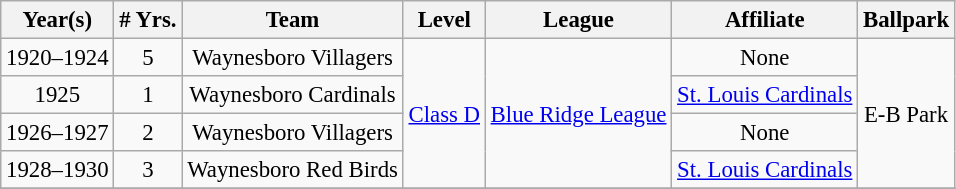<table class="wikitable" style="text-align:center; font-size: 95%;">
<tr>
<th>Year(s)</th>
<th># Yrs.</th>
<th>Team</th>
<th>Level</th>
<th>League</th>
<th>Affiliate</th>
<th>Ballpark</th>
</tr>
<tr>
<td>1920–1924</td>
<td>5</td>
<td>Waynesboro Villagers</td>
<td rowspan=4><a href='#'>Class D</a></td>
<td rowspan=4><a href='#'>Blue Ridge League</a></td>
<td>None</td>
<td rowspan=4>E-B Park</td>
</tr>
<tr>
<td>1925</td>
<td>1</td>
<td>Waynesboro Cardinals</td>
<td><a href='#'>St. Louis Cardinals</a></td>
</tr>
<tr>
<td>1926–1927</td>
<td>2</td>
<td>Waynesboro Villagers</td>
<td>None</td>
</tr>
<tr>
<td>1928–1930</td>
<td>3</td>
<td>Waynesboro Red Birds</td>
<td><a href='#'>St. Louis Cardinals</a></td>
</tr>
<tr>
</tr>
</table>
